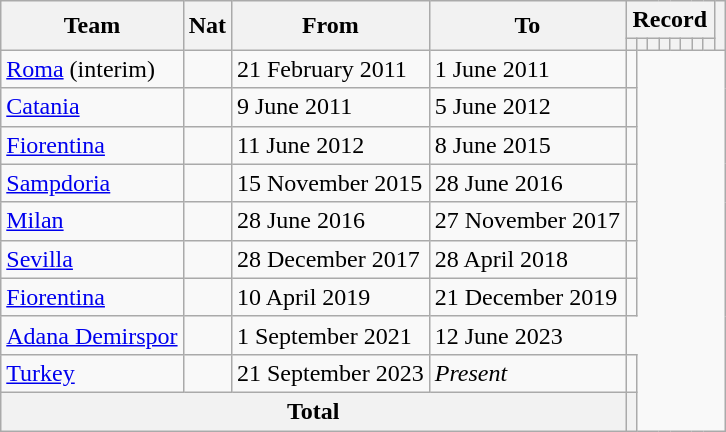<table class="wikitable" style="text-align:center">
<tr>
<th rowspan="2">Team</th>
<th rowspan="2">Nat</th>
<th rowspan="2">From</th>
<th rowspan="2">To</th>
<th colspan="8">Record</th>
<th rowspan=2></th>
</tr>
<tr>
<th></th>
<th></th>
<th></th>
<th></th>
<th></th>
<th></th>
<th></th>
<th></th>
</tr>
<tr>
<td align=left><a href='#'>Roma</a> (interim)</td>
<td></td>
<td align=left>21 February 2011</td>
<td align=left>1 June 2011<br></td>
<td></td>
</tr>
<tr>
<td align=left><a href='#'>Catania</a></td>
<td></td>
<td align=left>9 June 2011</td>
<td align=left>5 June 2012<br></td>
<td></td>
</tr>
<tr>
<td align=left><a href='#'>Fiorentina</a></td>
<td></td>
<td align=left>11 June 2012</td>
<td align=left>8 June 2015<br></td>
<td></td>
</tr>
<tr>
<td align=left><a href='#'>Sampdoria</a></td>
<td></td>
<td align=left>15 November 2015</td>
<td align=left>28 June 2016<br></td>
<td></td>
</tr>
<tr>
<td align=left><a href='#'>Milan</a></td>
<td></td>
<td align=left>28 June 2016</td>
<td align=left>27 November 2017<br></td>
<td></td>
</tr>
<tr>
<td align=left><a href='#'>Sevilla</a></td>
<td></td>
<td align=left>28 December 2017</td>
<td align=left>28 April 2018<br></td>
<td></td>
</tr>
<tr>
<td align=left><a href='#'>Fiorentina</a></td>
<td></td>
<td align=left>10 April 2019</td>
<td align=left>21 December 2019<br></td>
<td></td>
</tr>
<tr>
<td align=left><a href='#'>Adana Demirspor</a></td>
<td></td>
<td align=left>1 September 2021</td>
<td align=left>12 June 2023<br></td>
</tr>
<tr>
<td align=left><a href='#'>Turkey</a></td>
<td></td>
<td align=left>21 September 2023</td>
<td align=left><em>Present</em><br></td>
<td></td>
</tr>
<tr>
<th colspan="4">Total<br></th>
<th></th>
</tr>
</table>
